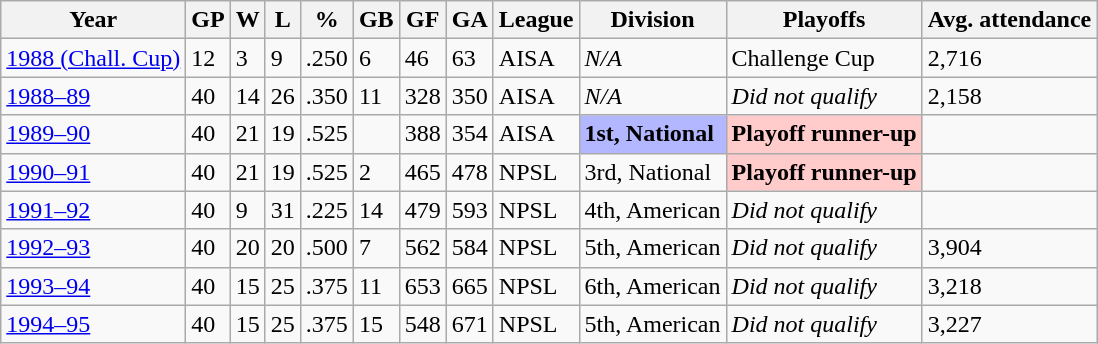<table class="wikitable">
<tr>
<th>Year</th>
<th>GP</th>
<th>W</th>
<th>L</th>
<th>%</th>
<th>GB</th>
<th>GF</th>
<th>GA</th>
<th>League</th>
<th>Division</th>
<th>Playoffs</th>
<th>Avg. attendance</th>
</tr>
<tr>
<td><a href='#'>1988 (Chall. Cup)</a></td>
<td>12</td>
<td>3</td>
<td>9</td>
<td>.250</td>
<td>6</td>
<td>46</td>
<td>63</td>
<td>AISA</td>
<td><em>N/A</em></td>
<td>Challenge Cup</td>
<td>2,716</td>
</tr>
<tr>
<td><a href='#'>1988–89</a></td>
<td>40</td>
<td>14</td>
<td>26</td>
<td>.350</td>
<td>11</td>
<td>328</td>
<td>350</td>
<td>AISA</td>
<td><em>N/A</em></td>
<td><em>Did not qualify</em></td>
<td>2,158</td>
</tr>
<tr>
<td><a href='#'>1989–90</a></td>
<td>40</td>
<td>21</td>
<td>19</td>
<td>.525</td>
<td></td>
<td>388</td>
<td>354</td>
<td>AISA</td>
<td bgcolor="B3B7FF"><strong>1st, National</strong></td>
<td style="background:#ffcbcb;"><strong>Playoff runner-up</strong></td>
<td></td>
</tr>
<tr>
<td><a href='#'>1990–91</a></td>
<td>40</td>
<td>21</td>
<td>19</td>
<td>.525</td>
<td>2</td>
<td>465</td>
<td>478</td>
<td>NPSL</td>
<td>3rd, National</td>
<td style="background:#ffcbcb;"><strong>Playoff runner-up</strong></td>
<td></td>
</tr>
<tr>
<td><a href='#'>1991–92</a></td>
<td>40</td>
<td>9</td>
<td>31</td>
<td>.225</td>
<td>14</td>
<td>479</td>
<td>593</td>
<td>NPSL</td>
<td>4th, American</td>
<td><em>Did not qualify</em></td>
<td></td>
</tr>
<tr>
<td><a href='#'>1992–93</a></td>
<td>40</td>
<td>20</td>
<td>20</td>
<td>.500</td>
<td>7</td>
<td>562</td>
<td>584</td>
<td>NPSL</td>
<td>5th, American</td>
<td><em>Did not qualify</em></td>
<td>3,904</td>
</tr>
<tr>
<td><a href='#'>1993–94</a></td>
<td>40</td>
<td>15</td>
<td>25</td>
<td>.375</td>
<td>11</td>
<td>653</td>
<td>665</td>
<td>NPSL</td>
<td>6th, American</td>
<td><em>Did not qualify</em></td>
<td>3,218</td>
</tr>
<tr>
<td><a href='#'>1994–95</a></td>
<td>40</td>
<td>15</td>
<td>25</td>
<td>.375</td>
<td>15</td>
<td>548</td>
<td>671</td>
<td>NPSL</td>
<td>5th, American</td>
<td><em>Did not qualify</em></td>
<td>3,227</td>
</tr>
</table>
